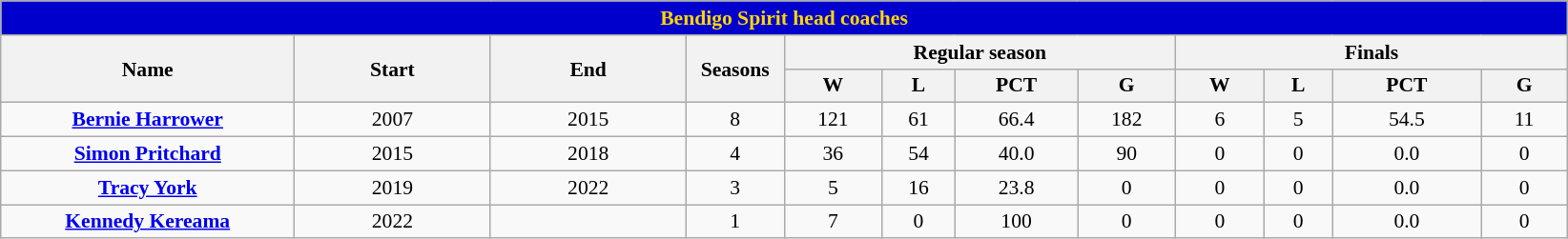<table class="wikitable"  style="clear:both; margin:1.5em auto; text-align:center; font-size:90%">
<tr>
<th colspan=12  style="background:#0000CD; color:gold;">Bendigo Spirit head coaches</th>
</tr>
<tr>
<th style="width:15%;" rowspan=2>Name</th>
<th style="width:10%;" rowspan=2>Start</th>
<th style="width:10%;" rowspan=2>End</th>
<th style="width:5%;" rowspan=2>Seasons</th>
<th style="width:20%;" colspan=4>Regular season</th>
<th style="width:20%;" colspan=4>Finals</th>
</tr>
<tr>
<th>W</th>
<th>L</th>
<th>PCT</th>
<th>G</th>
<th>W</th>
<th>L</th>
<th>PCT</th>
<th>G</th>
</tr>
<tr>
<td><strong><a href='#'>Bernie Harrower</a></strong></td>
<td>2007</td>
<td>2015</td>
<td>8</td>
<td>121</td>
<td>61</td>
<td>66.4</td>
<td>182</td>
<td>6</td>
<td>5</td>
<td>54.5</td>
<td>11</td>
</tr>
<tr>
<td><strong><a href='#'>Simon Pritchard</a></strong></td>
<td>2015</td>
<td>2018</td>
<td>4</td>
<td>36</td>
<td>54</td>
<td>40.0</td>
<td>90</td>
<td>0</td>
<td>0</td>
<td>0.0</td>
<td>0</td>
</tr>
<tr>
<td><strong><a href='#'>Tracy York</a></strong></td>
<td>2019</td>
<td>2022</td>
<td>3</td>
<td>5</td>
<td>16</td>
<td>23.8</td>
<td>0</td>
<td>0</td>
<td>0</td>
<td>0.0</td>
<td>0</td>
</tr>
<tr>
<td><strong><a href='#'>Kennedy Kereama</a></strong></td>
<td>2022</td>
<td></td>
<td>1</td>
<td>7</td>
<td>0</td>
<td>100</td>
<td>0</td>
<td>0</td>
<td>0</td>
<td>0.0</td>
<td>0</td>
</tr>
</table>
